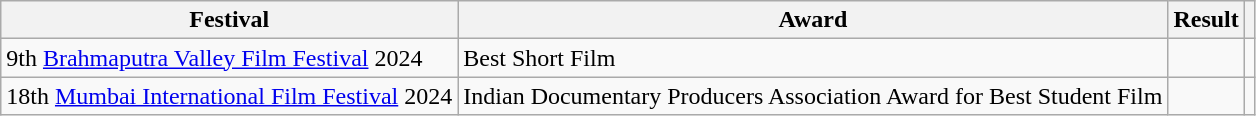<table class="wikitable sortable">
<tr>
<th>Festival</th>
<th>Award</th>
<th>Result</th>
<th></th>
</tr>
<tr>
<td>9th <a href='#'>Brahmaputra Valley Film Festival</a> 2024</td>
<td>Best Short Film</td>
<td></td>
<td></td>
</tr>
<tr>
<td>18th <a href='#'>Mumbai International Film Festival</a> 2024</td>
<td>Indian Documentary Producers Association Award for Best Student Film</td>
<td></td>
<td></td>
</tr>
</table>
